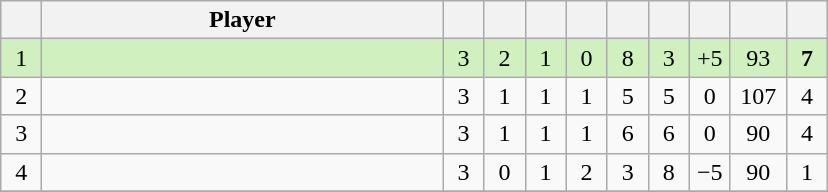<table class="wikitable" style="text-align:center;">
<tr>
<th width=20></th>
<th width=260>Player</th>
<th width=20></th>
<th width=20></th>
<th width=20></th>
<th width=20></th>
<th width=20></th>
<th width=20></th>
<th width=20></th>
<th width=30></th>
<th width=20></th>
</tr>
<tr style="background:#D0F0C0;">
<td>1</td>
<td align=left> <small></small></td>
<td>3</td>
<td>2</td>
<td>1</td>
<td>0</td>
<td>8</td>
<td>3</td>
<td>+5</td>
<td>93</td>
<td><strong>7</strong></td>
</tr>
<tr>
<td>2</td>
<td align=left> <small></small></td>
<td>3</td>
<td>1</td>
<td>1</td>
<td>1</td>
<td>5</td>
<td>5</td>
<td>0</td>
<td>107</td>
<td>4</td>
</tr>
<tr>
<td>3</td>
<td align=left> <small></small></td>
<td>3</td>
<td>1</td>
<td>1</td>
<td>1</td>
<td>6</td>
<td>6</td>
<td>0</td>
<td>90</td>
<td>4</td>
</tr>
<tr>
<td>4</td>
<td align=left> <small></small></td>
<td>3</td>
<td>0</td>
<td>1</td>
<td>2</td>
<td>3</td>
<td>8</td>
<td>−5</td>
<td>90</td>
<td>1</td>
</tr>
<tr>
</tr>
</table>
